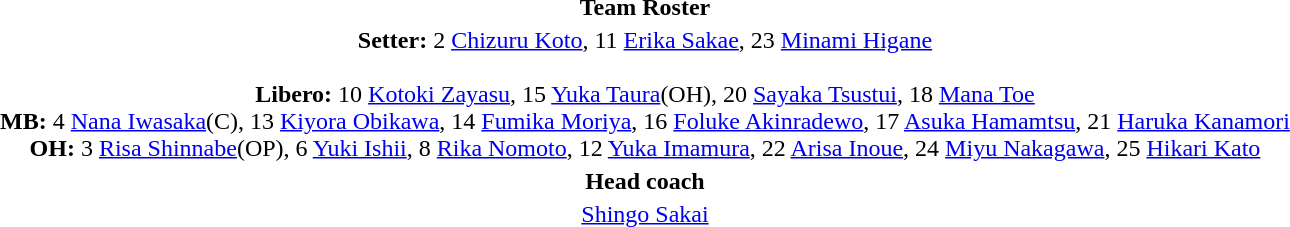<table style="text-align: center; margin-top: 2em; margin-left: auto; margin-right: auto">
<tr>
<td><strong>Team Roster</strong></td>
</tr>
<tr>
<td><strong>Setter:</strong> 2 <a href='#'>Chizuru Koto</a>, 11 <a href='#'>Erika Sakae</a>, 23 <a href='#'>Minami Higane</a><br><br><strong>Libero:</strong> 10 <a href='#'>Kotoki Zayasu</a>, 15 <a href='#'>Yuka Taura</a>(OH), 20 <a href='#'>Sayaka Tsustui</a>, 18 <a href='#'>Mana Toe</a><br>
<strong>MB:</strong> 4 <a href='#'>Nana Iwasaka</a>(C), 13 <a href='#'>Kiyora Obikawa</a>, 14 <a href='#'>Fumika Moriya</a>, 16 <a href='#'>Foluke Akinradewo</a>, 17 <a href='#'>Asuka Hamamtsu</a>, 21 <a href='#'>Haruka Kanamori</a><br>
<strong>OH:</strong> 3 <a href='#'>Risa Shinnabe</a>(OP), 6 <a href='#'>Yuki Ishii</a>, 8 <a href='#'>Rika Nomoto</a>, 12 <a href='#'>Yuka Imamura</a>, 22 <a href='#'>Arisa Inoue</a>, 24 <a href='#'>Miyu Nakagawa</a>, 25 <a href='#'>Hikari Kato</a></td>
</tr>
<tr>
<td><strong>Head coach</strong></td>
</tr>
<tr>
<td><a href='#'>Shingo Sakai</a></td>
</tr>
</table>
